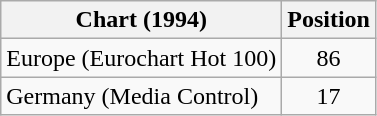<table class="wikitable sortable plainrowheaders">
<tr>
<th scope="col">Chart (1994)</th>
<th scope="col">Position</th>
</tr>
<tr>
<td>Europe (Eurochart Hot 100)</td>
<td align="center">86</td>
</tr>
<tr>
<td>Germany (Media Control)</td>
<td align="center">17</td>
</tr>
</table>
